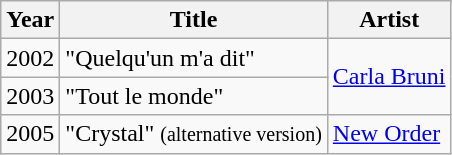<table class="wikitable">
<tr>
<th>Year</th>
<th>Title</th>
<th>Artist</th>
</tr>
<tr>
<td>2002</td>
<td>"Quelqu'un m'a dit"</td>
<td rowspan=2><a href='#'>Carla Bruni</a></td>
</tr>
<tr>
<td>2003</td>
<td>"Tout le monde"</td>
</tr>
<tr>
<td>2005</td>
<td>"Crystal" <small>(alternative version)</small></td>
<td><a href='#'>New Order</a></td>
</tr>
</table>
